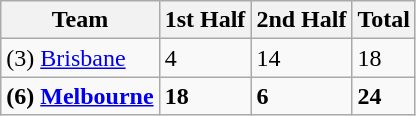<table class="wikitable">
<tr>
<th>Team</th>
<th>1st Half</th>
<th>2nd Half</th>
<th>Total</th>
</tr>
<tr>
<td>(3) <a href='#'>Brisbane</a></td>
<td>4</td>
<td>14</td>
<td>18</td>
</tr>
<tr>
<td><strong>(6) <a href='#'>Melbourne</a></strong></td>
<td><strong>18</strong></td>
<td><strong>6</strong></td>
<td><strong>24</strong></td>
</tr>
</table>
